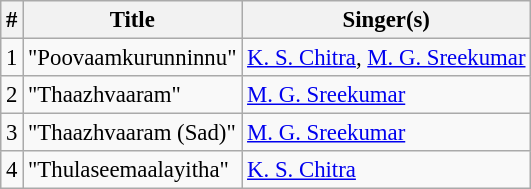<table class="wikitable" style="font-size:95%;">
<tr>
<th>#</th>
<th>Title</th>
<th>Singer(s)</th>
</tr>
<tr>
<td>1</td>
<td>"Poovaamkurunninnu"</td>
<td><a href='#'>K. S. Chitra</a>, <a href='#'>M. G. Sreekumar</a></td>
</tr>
<tr>
<td>2</td>
<td>"Thaazhvaaram"</td>
<td><a href='#'>M. G. Sreekumar</a></td>
</tr>
<tr>
<td>3</td>
<td>"Thaazhvaaram (Sad)"</td>
<td><a href='#'>M. G. Sreekumar</a></td>
</tr>
<tr>
<td>4</td>
<td>"Thulaseemaalayitha"</td>
<td><a href='#'>K. S. Chitra</a></td>
</tr>
</table>
